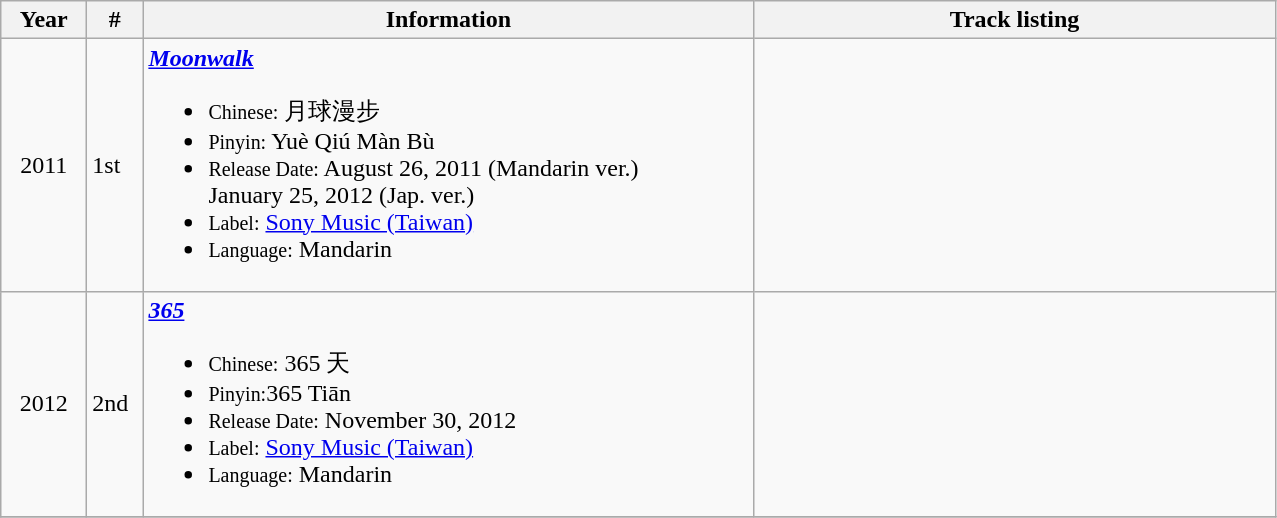<table class="wikitable">
<tr>
<th style="width:50px;">Year</th>
<th style="width:30px;">#</th>
<th style="width:400px;">Information</th>
<th style="width:340px;">Track listing</th>
</tr>
<tr>
<td style="text-align:center">2011</td>
<td>1st</td>
<td><strong><em><a href='#'>Moonwalk</a></em></strong><br><ul><li><small>Chinese:</small> 月球漫步</li><li><small>Pinyin:</small> Yuè Qiú Màn Bù</li><li><small>Release Date:</small> August 26, 2011 (Mandarin ver.) <br>       January 25, 2012 (Jap. ver.)</li><li><small>Label:</small> <a href='#'>Sony Music (Taiwan)</a></li><li><small>Language:</small> Mandarin</li></ul></td>
<td style="font-size: 85%;"></td>
</tr>
<tr>
<td style="text-align:center">2012</td>
<td>2nd</td>
<td><strong><em><a href='#'>365</a></em></strong><br><ul><li><small>Chinese:</small> 365 天</li><li><small>Pinyin:</small>365 Tiān</li><li><small>Release Date:</small> November 30, 2012</li><li><small>Label:</small> <a href='#'>Sony Music (Taiwan)</a></li><li><small>Language:</small> Mandarin</li></ul></td>
<td style="font-size: 85%;"></td>
</tr>
<tr>
</tr>
</table>
